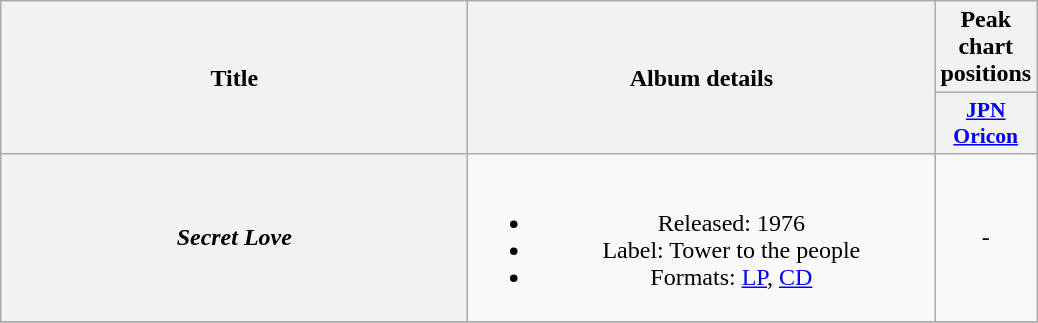<table class="wikitable plainrowheaders" style="text-align:center;">
<tr>
<th scope="col" rowspan="2" style="width:19em;">Title</th>
<th scope="col" rowspan="2" style="width:19em;">Album details</th>
<th scope="col">Peak chart positions</th>
</tr>
<tr>
<th scope="col" style="width:2.9em;font-size:90%;"><a href='#'>JPN<br>Oricon</a><br></th>
</tr>
<tr>
<th scope="row"><em>Secret Love</em></th>
<td><br><ul><li>Released: 1976</li><li>Label: Tower to the people</li><li>Formats: <a href='#'>LP</a>, <a href='#'>CD</a></li></ul></td>
<td>-</td>
</tr>
<tr>
</tr>
</table>
